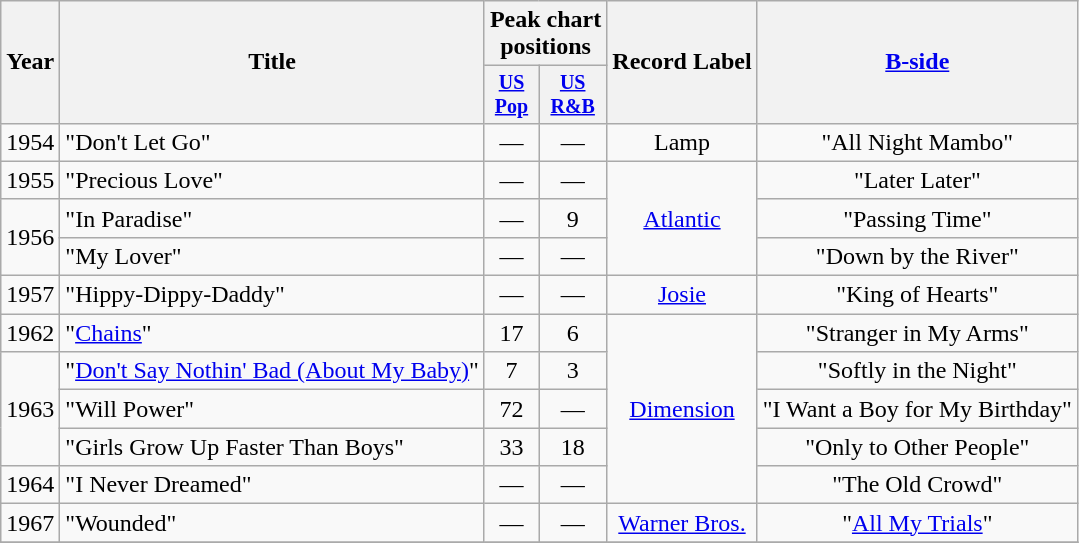<table class="wikitable" style=text-align:center;>
<tr>
<th rowspan="2">Year</th>
<th rowspan="2">Title</th>
<th colspan="2">Peak chart<br>positions</th>
<th rowspan="2">Record Label</th>
<th rowspan="2"><a href='#'>B-side</a></th>
</tr>
<tr style="font-size:smaller;">
<th align=centre><a href='#'>US<br>Pop</a></th>
<th align=centre><a href='#'>US<br>R&B</a></th>
</tr>
<tr>
<td rowspan="1">1954</td>
<td align=left>"Don't Let Go"</td>
<td>—</td>
<td>—</td>
<td rowspan="1">Lamp</td>
<td rowspan="1">"All Night Mambo"</td>
</tr>
<tr>
<td rowspan="1">1955</td>
<td align=left>"Precious Love"</td>
<td>—</td>
<td>—</td>
<td rowspan="3"><a href='#'>Atlantic</a></td>
<td rowspan="1">"Later Later"</td>
</tr>
<tr>
<td rowspan="2">1956</td>
<td align=left>"In Paradise"</td>
<td>—</td>
<td>9</td>
<td rowspan="1">"Passing Time"</td>
</tr>
<tr>
<td align=left>"My Lover"</td>
<td>—</td>
<td>—</td>
<td rowspan="1">"Down by the River"</td>
</tr>
<tr>
<td rowspan="1">1957</td>
<td align=left>"Hippy-Dippy-Daddy"</td>
<td>—</td>
<td>—</td>
<td rowspan="1"><a href='#'>Josie</a></td>
<td rowspan="1">"King of Hearts"</td>
</tr>
<tr>
<td rowspan="1">1962</td>
<td align=left>"<a href='#'>Chains</a>"</td>
<td>17</td>
<td>6</td>
<td rowspan="5"><a href='#'>Dimension</a></td>
<td rowspan="1">"Stranger in My Arms"</td>
</tr>
<tr>
<td rowspan="3">1963</td>
<td align=left>"<a href='#'>Don't Say Nothin' Bad (About My Baby)</a>"</td>
<td>7</td>
<td>3</td>
<td rowspan="1">"Softly in the Night"</td>
</tr>
<tr>
<td align=left>"Will Power"</td>
<td>72</td>
<td>—</td>
<td rowspan="1">"I Want a Boy for My Birthday"</td>
</tr>
<tr>
<td align=left>"Girls Grow Up Faster Than Boys"</td>
<td>33</td>
<td>18</td>
<td rowspan="1">"Only to Other People"</td>
</tr>
<tr>
<td rowspan="1">1964</td>
<td align=left>"I Never Dreamed"</td>
<td>—</td>
<td>—</td>
<td rowspan="1">"The Old Crowd"</td>
</tr>
<tr>
<td rowspan="1">1967</td>
<td align=left>"Wounded"</td>
<td>—</td>
<td>—</td>
<td rowspan="1"><a href='#'>Warner Bros.</a></td>
<td rowspan="1">"<a href='#'>All My Trials</a>"</td>
</tr>
<tr>
</tr>
</table>
